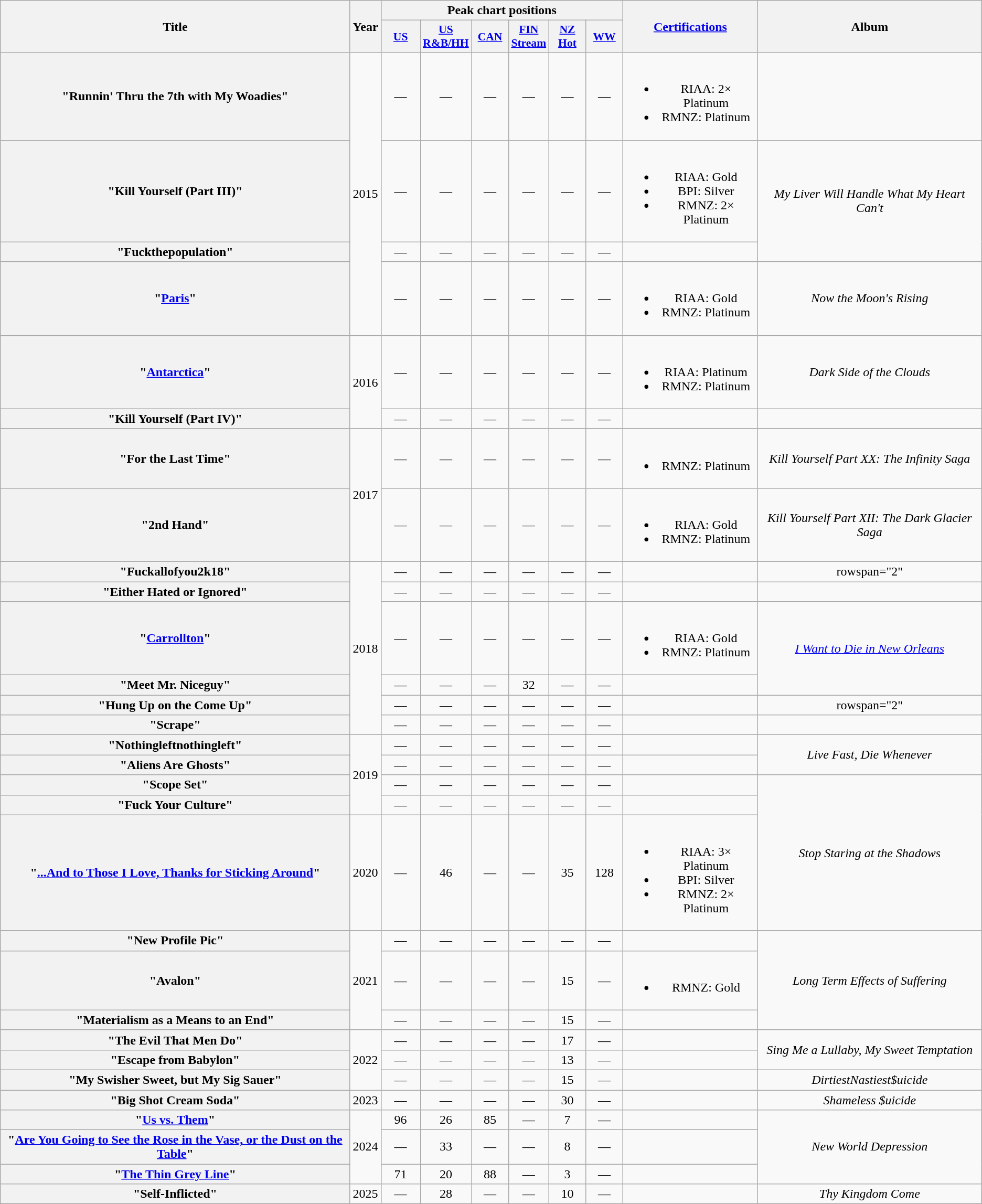<table class="wikitable plainrowheaders" style="text-align:center;">
<tr>
<th scope="col" rowspan="2">Title</th>
<th scope="col" rowspan="2">Year</th>
<th scope="col" colspan="6">Peak chart positions</th>
<th scope="col" rowspan="2"><a href='#'>Certifications</a></th>
<th scope="col" rowspan="2">Album</th>
</tr>
<tr>
<th scope="col" style="width:3em;font-size:90%;"><a href='#'>US</a><br></th>
<th scope="col" style="width:2.8em;font-size:90%;"><a href='#'>US<br>R&B/HH</a><br></th>
<th scope="col" style="width:2.8em;font-size:90%;"><a href='#'>CAN</a><br></th>
<th scope="col" style="width:2.8em;font-size:90%;"><a href='#'>FIN<br>Stream</a><br></th>
<th scope="col" style="width:2.8em;font-size:90%;"><a href='#'>NZ<br>Hot</a><br></th>
<th scope="col" style="width:2.8em;font-size:90%;"><a href='#'>WW</a><br></th>
</tr>
<tr>
<th scope="row">"Runnin' Thru the 7th with My Woadies"</th>
<td rowspan="4">2015</td>
<td>—</td>
<td>—</td>
<td>—</td>
<td>—</td>
<td>—</td>
<td>—</td>
<td><br><ul><li>RIAA: 2× Platinum</li><li>RMNZ: Platinum</li></ul></td>
<td><em></em></td>
</tr>
<tr>
<th scope="row">"Kill Yourself (Part III)"</th>
<td>—</td>
<td>—</td>
<td>—</td>
<td>—</td>
<td>—</td>
<td>—</td>
<td><br><ul><li>RIAA: Gold</li><li>BPI: Silver</li><li>RMNZ: 2× Platinum</li></ul></td>
<td rowspan="2"><em>My Liver Will Handle What My Heart Can't</em></td>
</tr>
<tr>
<th scope="row">"Fuckthepopulation"</th>
<td>—</td>
<td>—</td>
<td>—</td>
<td>—</td>
<td>—</td>
<td>—</td>
<td></td>
</tr>
<tr>
<th scope="row">"<a href='#'>Paris</a>"</th>
<td>—</td>
<td>—</td>
<td>—</td>
<td>—</td>
<td>—</td>
<td>—</td>
<td><br><ul><li>RIAA: Gold</li><li>RMNZ: Platinum</li></ul></td>
<td><em>Now the Moon's Rising</em></td>
</tr>
<tr>
<th scope="row">"<a href='#'>Antarctica</a>"</th>
<td rowspan="2">2016</td>
<td>—</td>
<td>—</td>
<td>—</td>
<td>—</td>
<td>—</td>
<td>—</td>
<td><br><ul><li>RIAA: Platinum</li><li>RMNZ: Platinum</li></ul></td>
<td><em>Dark Side of the Clouds</em></td>
</tr>
<tr>
<th scope="row">"Kill Yourself (Part IV)"</th>
<td>—</td>
<td>—</td>
<td>—</td>
<td>—</td>
<td>—</td>
<td>—</td>
<td></td>
<td></td>
</tr>
<tr>
<th scope="row">"For the Last Time"</th>
<td rowspan="2">2017</td>
<td>—</td>
<td>—</td>
<td>—</td>
<td>—</td>
<td>—</td>
<td>—</td>
<td><br><ul><li>RMNZ: Platinum</li></ul></td>
<td><em>Kill Yourself Part XX: The Infinity Saga</em></td>
</tr>
<tr>
<th scope="row">"2nd Hand"</th>
<td>—</td>
<td>—</td>
<td>—</td>
<td>—</td>
<td>—</td>
<td>—</td>
<td><br><ul><li>RIAA: Gold</li><li>RMNZ: Platinum</li></ul></td>
<td><em>Kill Yourself Part XII: The Dark Glacier Saga</em></td>
</tr>
<tr>
<th scope="row">"Fuckallofyou2k18"</th>
<td rowspan="6">2018</td>
<td>—</td>
<td>—</td>
<td>—</td>
<td>—</td>
<td>—</td>
<td>—</td>
<td></td>
<td>rowspan="2" </td>
</tr>
<tr>
<th scope="row">"Either Hated or Ignored"</th>
<td>—</td>
<td>—</td>
<td>—</td>
<td>—</td>
<td>—</td>
<td>—</td>
<td></td>
</tr>
<tr>
<th scope="row">"<a href='#'>Carrollton</a>"</th>
<td>—</td>
<td>—</td>
<td>—</td>
<td>—</td>
<td>—</td>
<td>—</td>
<td><br><ul><li>RIAA: Gold</li><li>RMNZ: Platinum</li></ul></td>
<td rowspan="2"><em><a href='#'>I Want to Die in New Orleans</a></em></td>
</tr>
<tr>
<th scope="row">"Meet Mr. Niceguy"</th>
<td>—</td>
<td>—</td>
<td>—</td>
<td>32</td>
<td>—</td>
<td>—</td>
<td></td>
</tr>
<tr>
<th scope="row">"Hung Up on the Come Up"</th>
<td>—</td>
<td>—</td>
<td>—</td>
<td>—</td>
<td>—</td>
<td>—</td>
<td></td>
<td>rowspan="2" </td>
</tr>
<tr>
<th scope="row">"Scrape"</th>
<td>—</td>
<td>—</td>
<td>—</td>
<td>—</td>
<td>—</td>
<td>—</td>
<td></td>
</tr>
<tr>
<th scope="row">"Nothingleftnothingleft"</th>
<td rowspan="4">2019</td>
<td>—</td>
<td>—</td>
<td>—</td>
<td>—</td>
<td>—</td>
<td>—</td>
<td></td>
<td rowspan="2"><em>Live Fast, Die Whenever</em></td>
</tr>
<tr>
<th scope="row">"Aliens Are Ghosts"</th>
<td>—</td>
<td>—</td>
<td>—</td>
<td>—</td>
<td>—</td>
<td>—</td>
</tr>
<tr>
<th scope="row">"Scope Set"</th>
<td>—</td>
<td>—</td>
<td>—</td>
<td>—</td>
<td>—</td>
<td>—</td>
<td></td>
<td rowspan="3"><em>Stop Staring at the Shadows</em></td>
</tr>
<tr>
<th scope="row">"Fuck Your Culture"</th>
<td>—</td>
<td>—</td>
<td>—</td>
<td>—</td>
<td>—</td>
<td>—</td>
<td></td>
</tr>
<tr>
<th scope="row">"<a href='#'>...And to Those I Love, Thanks for Sticking Around</a>"</th>
<td>2020</td>
<td>—</td>
<td>46</td>
<td>—</td>
<td>—</td>
<td>35</td>
<td>128</td>
<td><br><ul><li>RIAA: 3× Platinum</li><li>BPI: Silver</li><li>RMNZ: 2× Platinum</li></ul></td>
</tr>
<tr>
<th scope="row">"New Profile Pic"</th>
<td rowspan="3">2021</td>
<td>—</td>
<td>—</td>
<td>—</td>
<td>—</td>
<td>—</td>
<td>—</td>
<td></td>
<td rowspan="3"><em>Long Term Effects of Suffering</em></td>
</tr>
<tr>
<th scope="row">"Avalon"</th>
<td>—</td>
<td>—</td>
<td>—</td>
<td>—</td>
<td>15</td>
<td>—</td>
<td><br><ul><li>RMNZ: Gold</li></ul></td>
</tr>
<tr>
<th scope="row">"Materialism as a Means to an End"</th>
<td>—</td>
<td>—</td>
<td>—</td>
<td>—</td>
<td>15</td>
<td>—</td>
</tr>
<tr>
<th scope="row">"The Evil That Men Do"</th>
<td rowspan="3">2022</td>
<td>—</td>
<td>—</td>
<td>—</td>
<td>—</td>
<td>17</td>
<td>—</td>
<td></td>
<td rowspan="2"><em>Sing Me a Lullaby, My Sweet Temptation</em></td>
</tr>
<tr>
<th scope="row">"Escape from Babylon"</th>
<td>—</td>
<td>—</td>
<td>—</td>
<td>—</td>
<td>13</td>
<td>—</td>
</tr>
<tr>
<th scope="row">"My Swisher Sweet, but My Sig Sauer" </th>
<td>—</td>
<td>—</td>
<td>—</td>
<td>—</td>
<td>15</td>
<td>—</td>
<td></td>
<td><em>DirtiestNastiest$uicide</em></td>
</tr>
<tr>
<th scope="row">"Big Shot Cream Soda" </th>
<td>2023</td>
<td>—</td>
<td>—</td>
<td>—</td>
<td>—</td>
<td>30</td>
<td>—</td>
<td></td>
<td><em>Shameless $uicide</em></td>
</tr>
<tr>
<th scope="row">"<a href='#'>Us vs. Them</a>"</th>
<td rowspan="3">2024</td>
<td>96</td>
<td>26</td>
<td>85</td>
<td>—</td>
<td>7</td>
<td>—</td>
<td></td>
<td rowspan="3"><em>New World Depression</em></td>
</tr>
<tr>
<th scope="row">"<a href='#'>Are You Going to See the Rose in the Vase, or the Dust on the Table</a>"</th>
<td>—</td>
<td>33</td>
<td>—</td>
<td>—</td>
<td>8</td>
<td>—</td>
<td></td>
</tr>
<tr>
<th scope="row">"<a href='#'>The Thin Grey Line</a>"</th>
<td>71</td>
<td>20</td>
<td>88</td>
<td>—</td>
<td>3</td>
<td>—</td>
<td></td>
</tr>
<tr>
<th scope="row">"Self-Inflicted"</th>
<td>2025</td>
<td>—</td>
<td>28</td>
<td>—</td>
<td>—</td>
<td>10</td>
<td>—</td>
<td></td>
<td><em>Thy Kingdom Come</em></td>
</tr>
</table>
